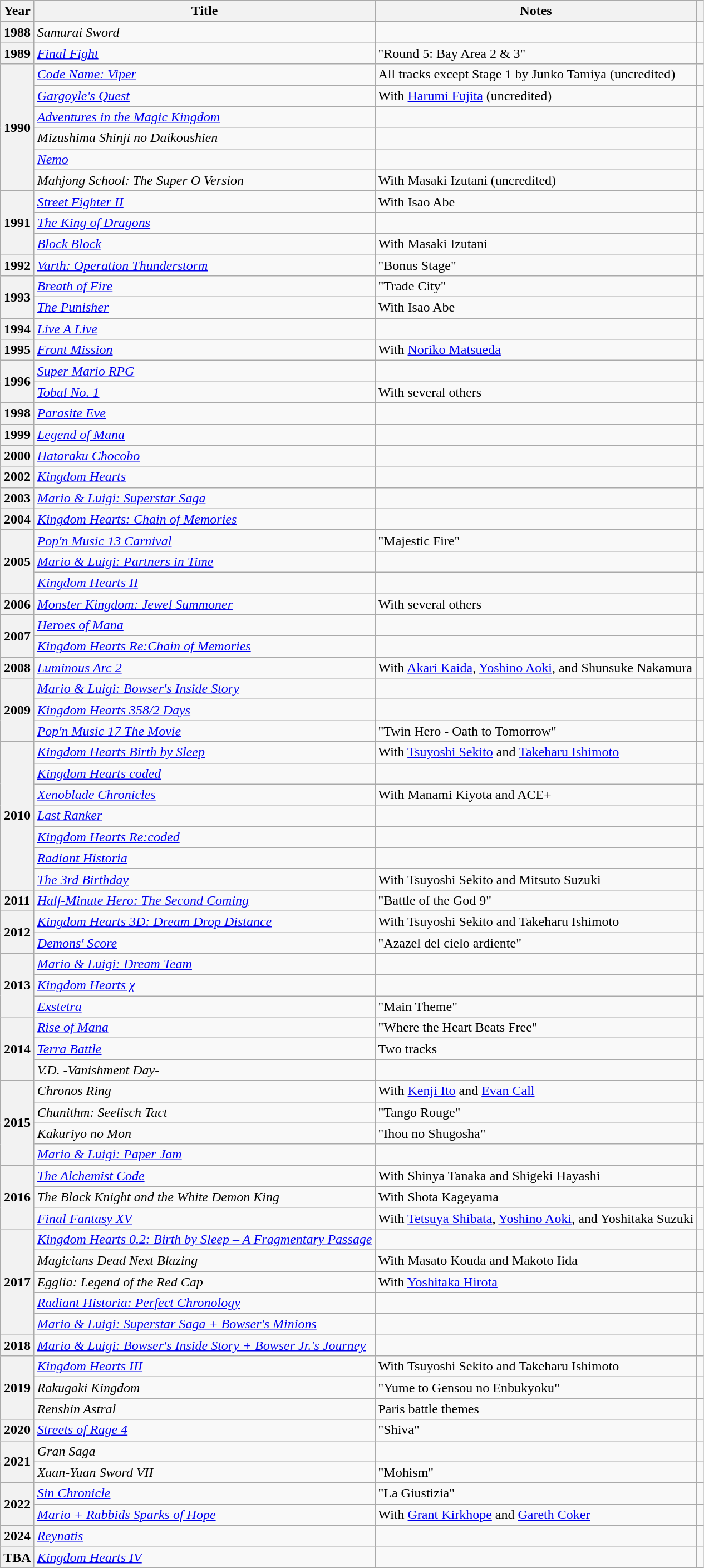<table class="wikitable sortable"  width="auto">
<tr>
<th scope="col">Year</th>
<th scope="col">Title</th>
<th scope="col">Notes</th>
<th scope="col"></th>
</tr>
<tr>
<th scope="row">1988</th>
<td><em>Samurai Sword</em></td>
<td></td>
<td></td>
</tr>
<tr>
<th scope="row">1989</th>
<td><em><a href='#'>Final Fight</a></em></td>
<td>"Round 5: Bay Area 2 & 3"</td>
<td></td>
</tr>
<tr>
<th scope="row" rowspan="6">1990</th>
<td><em><a href='#'>Code Name: Viper</a></em></td>
<td>All tracks except Stage 1 by Junko Tamiya (uncredited)</td>
<td></td>
</tr>
<tr>
<td><em><a href='#'>Gargoyle's Quest</a></em></td>
<td>With <a href='#'>Harumi Fujita</a> (uncredited)</td>
<td></td>
</tr>
<tr>
<td><em><a href='#'>Adventures in the Magic Kingdom</a></em></td>
<td></td>
<td></td>
</tr>
<tr>
<td><em>Mizushima Shinji no Daikoushien</em></td>
<td></td>
<td></td>
</tr>
<tr>
<td><em><a href='#'>Nemo</a></em></td>
<td></td>
<td></td>
</tr>
<tr>
<td><em>Mahjong School: The Super O Version</em></td>
<td>With Masaki Izutani (uncredited)</td>
<td></td>
</tr>
<tr>
<th scope="row" rowspan="3">1991</th>
<td><em><a href='#'>Street Fighter II</a></em></td>
<td>With Isao Abe</td>
<td></td>
</tr>
<tr>
<td><em><a href='#'>The King of Dragons</a></em></td>
<td></td>
<td></td>
</tr>
<tr>
<td><em><a href='#'>Block Block</a></em></td>
<td>With Masaki Izutani</td>
<td></td>
</tr>
<tr>
<th scope="row">1992</th>
<td><em><a href='#'>Varth: Operation Thunderstorm</a></em></td>
<td>"Bonus Stage"</td>
<td></td>
</tr>
<tr>
<th scope="row" rowspan="2">1993</th>
<td><em><a href='#'>Breath of Fire</a></em></td>
<td>"Trade City"</td>
<td></td>
</tr>
<tr>
<td><em><a href='#'>The Punisher</a></em></td>
<td>With Isao Abe</td>
<td></td>
</tr>
<tr>
<th scope="row">1994</th>
<td><em><a href='#'>Live A Live</a></em></td>
<td></td>
<td></td>
</tr>
<tr>
<th scope="row">1995</th>
<td><em><a href='#'>Front Mission</a></em></td>
<td>With <a href='#'>Noriko Matsueda</a></td>
<td></td>
</tr>
<tr>
<th scope="row" rowspan="2">1996</th>
<td><em><a href='#'>Super Mario RPG</a></em></td>
<td></td>
<td></td>
</tr>
<tr>
<td><em><a href='#'>Tobal No. 1</a></em></td>
<td>With several others</td>
<td></td>
</tr>
<tr>
<th scope="row">1998</th>
<td><em><a href='#'>Parasite Eve</a></em></td>
<td></td>
<td></td>
</tr>
<tr>
<th scope="row">1999</th>
<td><em><a href='#'>Legend of Mana</a></em></td>
<td></td>
<td></td>
</tr>
<tr>
<th scope="row">2000</th>
<td><em><a href='#'>Hataraku Chocobo</a></em></td>
<td></td>
<td></td>
</tr>
<tr>
<th scope="row">2002</th>
<td><em><a href='#'>Kingdom Hearts</a></em></td>
<td></td>
<td></td>
</tr>
<tr>
<th scope="row">2003</th>
<td><em><a href='#'>Mario & Luigi: Superstar Saga</a></em></td>
<td></td>
<td></td>
</tr>
<tr>
<th scope="row">2004</th>
<td><em><a href='#'>Kingdom Hearts: Chain of Memories</a></em></td>
<td></td>
<td></td>
</tr>
<tr>
<th scope="row" rowspan="3">2005</th>
<td><em><a href='#'>Pop'n Music 13 Carnival</a></em></td>
<td>"Majestic Fire"</td>
<td></td>
</tr>
<tr>
<td><em><a href='#'>Mario & Luigi: Partners in Time</a></em></td>
<td></td>
<td></td>
</tr>
<tr>
<td><em><a href='#'>Kingdom Hearts II</a></em></td>
<td></td>
<td></td>
</tr>
<tr>
<th scope="row">2006</th>
<td><em><a href='#'>Monster Kingdom: Jewel Summoner</a></em></td>
<td>With several others</td>
<td></td>
</tr>
<tr>
<th scope="row" rowspan="2">2007</th>
<td><em><a href='#'>Heroes of Mana</a></em></td>
<td></td>
<td></td>
</tr>
<tr>
<td><em><a href='#'>Kingdom Hearts Re:Chain of Memories</a></em></td>
<td></td>
<td></td>
</tr>
<tr>
<th scope="row">2008</th>
<td><em><a href='#'>Luminous Arc 2</a></em></td>
<td>With <a href='#'>Akari Kaida</a>, <a href='#'>Yoshino Aoki</a>, and Shunsuke Nakamura</td>
<td></td>
</tr>
<tr>
<th scope="row" rowspan="3">2009</th>
<td><em><a href='#'>Mario & Luigi: Bowser's Inside Story</a></em></td>
<td></td>
<td></td>
</tr>
<tr>
<td><em><a href='#'>Kingdom Hearts 358/2 Days</a></em></td>
<td></td>
<td></td>
</tr>
<tr>
<td><em><a href='#'>Pop'n Music 17 The Movie</a></em></td>
<td>"Twin Hero - Oath to Tomorrow"</td>
<td></td>
</tr>
<tr>
<th scope="row" rowspan="7">2010</th>
<td><em><a href='#'>Kingdom Hearts Birth by Sleep</a></em></td>
<td>With <a href='#'>Tsuyoshi Sekito</a> and <a href='#'>Takeharu Ishimoto</a></td>
<td></td>
</tr>
<tr>
<td><em><a href='#'>Kingdom Hearts coded</a></em></td>
<td></td>
<td></td>
</tr>
<tr>
<td><em><a href='#'>Xenoblade Chronicles</a></em></td>
<td>With Manami Kiyota and ACE+</td>
<td></td>
</tr>
<tr>
<td><em><a href='#'>Last Ranker</a></em></td>
<td></td>
<td></td>
</tr>
<tr>
<td><em><a href='#'>Kingdom Hearts Re:coded</a></em></td>
<td></td>
<td></td>
</tr>
<tr>
<td><em><a href='#'>Radiant Historia</a></em></td>
<td></td>
<td></td>
</tr>
<tr>
<td><em><a href='#'>The 3rd Birthday</a></em></td>
<td>With Tsuyoshi Sekito and Mitsuto Suzuki</td>
<td></td>
</tr>
<tr>
<th scope="row">2011</th>
<td><em><a href='#'>Half-Minute Hero: The Second Coming</a></em></td>
<td>"Battle of the God 9"</td>
<td></td>
</tr>
<tr>
<th scope="row" rowspan="2">2012</th>
<td><em><a href='#'>Kingdom Hearts 3D: Dream Drop Distance</a></em></td>
<td>With Tsuyoshi Sekito and Takeharu Ishimoto</td>
<td></td>
</tr>
<tr>
<td><em><a href='#'>Demons' Score</a></em></td>
<td>"Azazel del cielo ardiente"</td>
<td></td>
</tr>
<tr>
<th scope="row" rowspan="3">2013</th>
<td><em><a href='#'>Mario & Luigi: Dream Team</a></em></td>
<td></td>
<td></td>
</tr>
<tr>
<td><em><a href='#'>Kingdom Hearts χ</a></em></td>
<td></td>
<td></td>
</tr>
<tr>
<td><em><a href='#'>Exstetra</a></em></td>
<td>"Main Theme"</td>
<td></td>
</tr>
<tr>
<th scope="row" rowspan="3">2014</th>
<td><em><a href='#'>Rise of Mana</a></em></td>
<td>"Where the Heart Beats Free"</td>
<td></td>
</tr>
<tr>
<td><em><a href='#'>Terra Battle</a></em></td>
<td>Two tracks</td>
<td></td>
</tr>
<tr>
<td><em>V.D. -Vanishment Day-</em></td>
<td></td>
<td></td>
</tr>
<tr>
<th scope="row" rowspan="4">2015</th>
<td><em>Chronos Ring</em></td>
<td>With <a href='#'>Kenji Ito</a> and <a href='#'>Evan Call</a></td>
<td></td>
</tr>
<tr>
<td><em>Chunithm: Seelisch Tact</em></td>
<td>"Tango Rouge"</td>
<td></td>
</tr>
<tr>
<td><em>Kakuriyo no Mon</em></td>
<td>"Ihou no Shugosha"</td>
<td></td>
</tr>
<tr>
<td><em><a href='#'>Mario & Luigi: Paper Jam</a></em></td>
<td></td>
<td></td>
</tr>
<tr>
<th scope="row" rowspan="3">2016</th>
<td><em><a href='#'>The Alchemist Code</a></em></td>
<td>With Shinya Tanaka and Shigeki Hayashi</td>
<td></td>
</tr>
<tr>
<td><em>The Black Knight and the White Demon King</em></td>
<td>With Shota Kageyama</td>
<td></td>
</tr>
<tr>
<td><em><a href='#'>Final Fantasy XV</a></em></td>
<td>With <a href='#'>Tetsuya Shibata</a>, <a href='#'>Yoshino Aoki</a>, and Yoshitaka Suzuki</td>
<td></td>
</tr>
<tr>
<th scope="row" rowspan="5">2017</th>
<td><em><a href='#'>Kingdom Hearts 0.2: Birth by Sleep – A Fragmentary Passage</a></em></td>
<td></td>
<td></td>
</tr>
<tr>
<td><em>Magicians Dead Next Blazing</em></td>
<td>With Masato Kouda and Makoto Iida</td>
<td></td>
</tr>
<tr>
<td><em>Egglia: Legend of the Red Cap</em></td>
<td>With <a href='#'>Yoshitaka Hirota</a></td>
<td></td>
</tr>
<tr>
<td><em><a href='#'>Radiant Historia: Perfect Chronology</a></em></td>
<td></td>
<td></td>
</tr>
<tr>
<td><em><a href='#'>Mario & Luigi: Superstar Saga + Bowser's Minions</a></em></td>
<td></td>
<td></td>
</tr>
<tr>
<th scope="row" rowspan="1">2018</th>
<td><em><a href='#'>Mario & Luigi: Bowser's Inside Story + Bowser Jr.'s Journey</a></em></td>
<td></td>
<td></td>
</tr>
<tr>
<th scope="row" rowspan="3">2019</th>
<td><em><a href='#'>Kingdom Hearts III</a></em></td>
<td>With Tsuyoshi Sekito and Takeharu Ishimoto</td>
<td></td>
</tr>
<tr>
<td><em>Rakugaki Kingdom</em></td>
<td>"Yume to Gensou no Enbukyoku"</td>
<td></td>
</tr>
<tr>
<td><em>Renshin Astral</em></td>
<td>Paris battle themes</td>
<td></td>
</tr>
<tr>
<th scope="row">2020</th>
<td><em><a href='#'>Streets of Rage 4</a></em></td>
<td>"Shiva"</td>
<td></td>
</tr>
<tr>
<th scope="row" rowspan="2">2021</th>
<td><em>Gran Saga</em></td>
<td></td>
<td></td>
</tr>
<tr>
<td><em>Xuan-Yuan Sword VII</em></td>
<td>"Mohism"</td>
<td></td>
</tr>
<tr>
<th rowspan="2" scope="row">2022</th>
<td><em><a href='#'>Sin Chronicle</a></em></td>
<td>"La Giustizia"</td>
<td></td>
</tr>
<tr>
<td><em><a href='#'>Mario + Rabbids Sparks of Hope</a></em></td>
<td>With <a href='#'>Grant Kirkhope</a> and <a href='#'>Gareth Coker</a></td>
<td></td>
</tr>
<tr>
<th rowspan="1" scope="row">2024</th>
<td><em><a href='#'>Reynatis</a></em></td>
<td></td>
<td></td>
</tr>
<tr>
<th rowspan="1" scope="row">TBA</th>
<td><em><a href='#'>Kingdom Hearts IV</a></em></td>
<td></td>
<td></td>
</tr>
</table>
